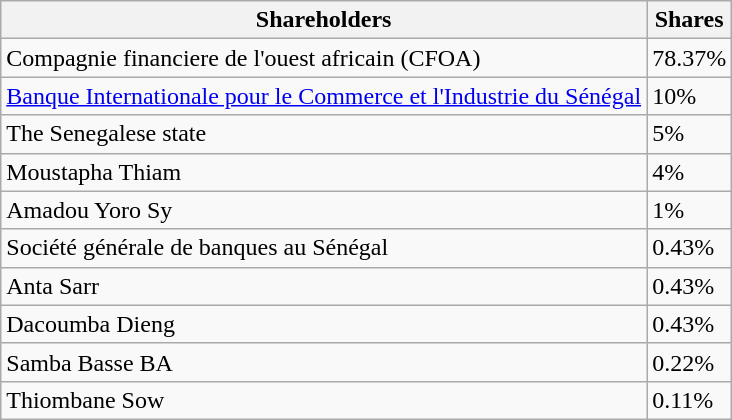<table class="wikitable">
<tr>
<th>Shareholders</th>
<th>Shares</th>
</tr>
<tr>
<td>Compagnie financiere de l'ouest africain (CFOA)</td>
<td>78.37%</td>
</tr>
<tr>
<td><a href='#'>Banque Internationale pour le Commerce et l'Industrie du Sénégal</a></td>
<td>10%</td>
</tr>
<tr>
<td>The Senegalese state</td>
<td>5%</td>
</tr>
<tr>
<td>Moustapha Thiam</td>
<td>4%</td>
</tr>
<tr>
<td>Amadou Yoro Sy</td>
<td>1%</td>
</tr>
<tr>
<td>Société générale de banques au Sénégal</td>
<td>0.43%</td>
</tr>
<tr>
<td>Anta Sarr</td>
<td>0.43%</td>
</tr>
<tr>
<td>Dacoumba Dieng</td>
<td>0.43%</td>
</tr>
<tr>
<td>Samba Basse BA</td>
<td>0.22%</td>
</tr>
<tr>
<td>Thiombane Sow</td>
<td>0.11%</td>
</tr>
</table>
